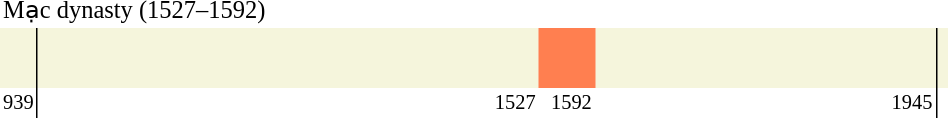<table width="50%" cellpadding="2" cellspacing="0" style="text-align: right; font-size: 85%; border-bottom: 4px solid #FFFFFF">
<tr>
<td colspan="4" align="left"><big>Mạc dynasty (1527–1592)</big></td>
</tr>
<tr style="background-color: #F5F5DC; height:40px;">
<td width="10" style="border-right: 1px solid #000000"> </td>
<td width="56%"> </td>
<td width="6%" style="background:#FF7F50"> </td>
<td width="38%"> </td>
<td width="10" style="border-left: 1px solid #000000"> </td>
</tr>
<tr>
<td style="border-right: 1px solid #000000">939</td>
<td>1527</td>
<td>1592</td>
<td>1945</td>
<td style="border-left: 1px solid #000000"> </td>
</tr>
</table>
